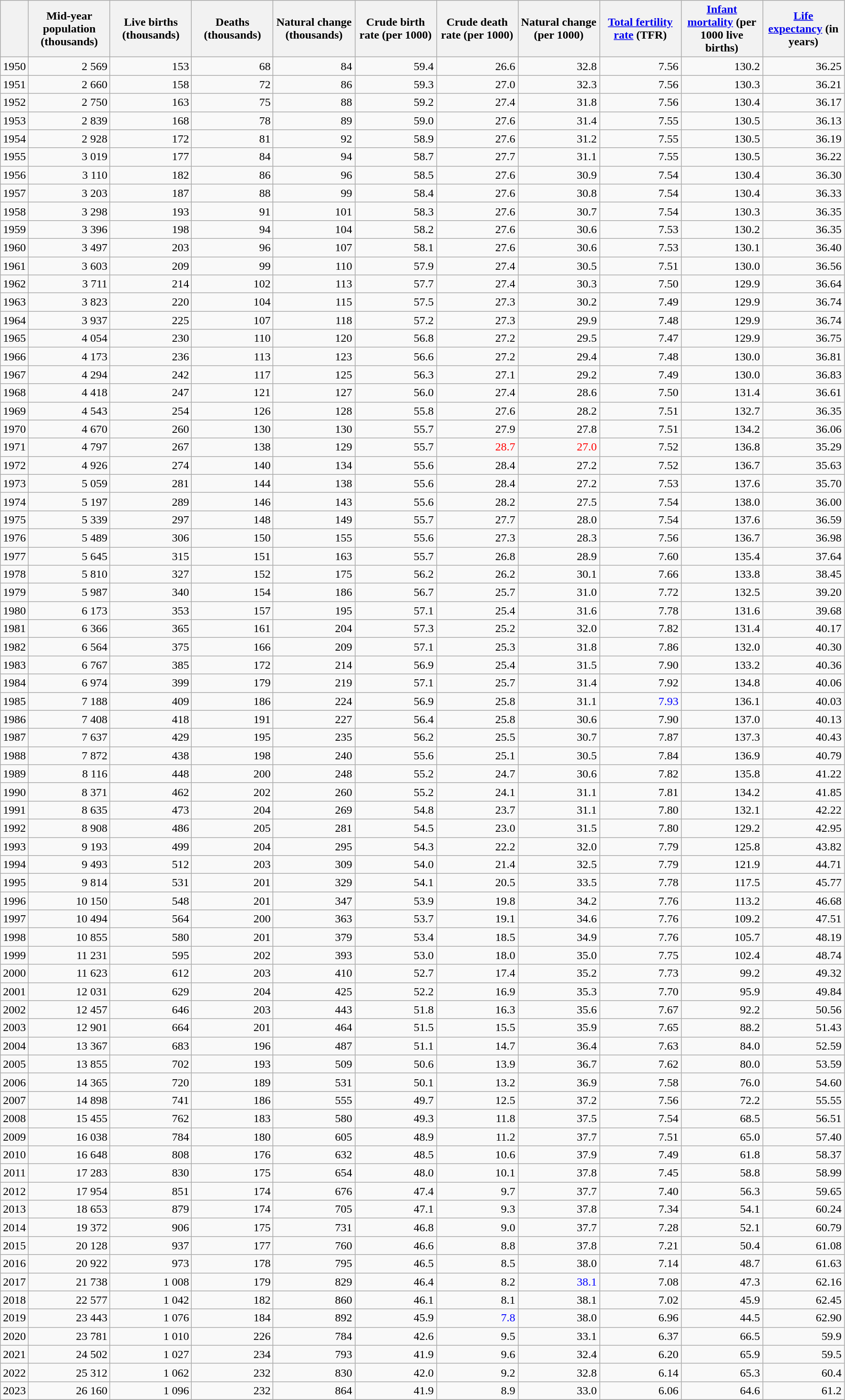<table class="wikitable sortable" style="text-align:right">
<tr>
<th></th>
<th style="width:80pt;">Mid-year population (thousands)</th>
<th style="width:80pt;">Live births (thousands)</th>
<th style="width:80pt;">Deaths (thousands)</th>
<th style="width:80pt;">Natural change (thousands)</th>
<th style="width:80pt;">Crude birth rate (per 1000)</th>
<th style="width:80pt;">Crude death rate (per 1000)</th>
<th style="width:80pt;">Natural change (per 1000)</th>
<th style="width:80pt;"><a href='#'>Total fertility rate</a> (TFR)</th>
<th style="width:80pt;"><a href='#'>Infant mortality</a> (per 1000 live births)</th>
<th style="width:80pt;"><a href='#'>Life expectancy</a> (in years)</th>
</tr>
<tr>
<td>1950</td>
<td>2 569</td>
<td>   153</td>
<td>   68</td>
<td>   84</td>
<td>59.4</td>
<td>26.6</td>
<td>32.8</td>
<td>7.56</td>
<td>130.2</td>
<td>36.25</td>
</tr>
<tr>
<td>1951</td>
<td>  2 660</td>
<td>  158</td>
<td>  72</td>
<td>  86</td>
<td>59.3</td>
<td>27.0</td>
<td>32.3</td>
<td>7.56</td>
<td>130.3</td>
<td>36.21</td>
</tr>
<tr>
<td>1952</td>
<td>  2 750</td>
<td>  163</td>
<td>  75</td>
<td>  88</td>
<td>59.2</td>
<td>27.4</td>
<td>31.8</td>
<td>7.56</td>
<td>130.4</td>
<td>36.17</td>
</tr>
<tr>
<td>1953</td>
<td>  2 839</td>
<td>  168</td>
<td>  78</td>
<td>  89</td>
<td>59.0</td>
<td>27.6</td>
<td>31.4</td>
<td>7.55</td>
<td>130.5</td>
<td>36.13</td>
</tr>
<tr>
<td>1954</td>
<td>  2 928</td>
<td>  172</td>
<td>  81</td>
<td>  92</td>
<td>58.9</td>
<td>27.6</td>
<td>31.2</td>
<td>7.55</td>
<td>130.5</td>
<td>36.19</td>
</tr>
<tr>
<td>1955</td>
<td>  3 019</td>
<td>  177</td>
<td>  84</td>
<td>  94</td>
<td>58.7</td>
<td>27.7</td>
<td>31.1</td>
<td>7.55</td>
<td>130.5</td>
<td>36.22</td>
</tr>
<tr>
<td>1956</td>
<td>  3 110</td>
<td>  182</td>
<td>  86</td>
<td>  96</td>
<td>58.5</td>
<td>27.6</td>
<td>30.9</td>
<td>7.54</td>
<td>130.4</td>
<td>36.30</td>
</tr>
<tr>
<td>1957</td>
<td>  3 203</td>
<td>  187</td>
<td>  88</td>
<td>  99</td>
<td>58.4</td>
<td>27.6</td>
<td>30.8</td>
<td>7.54</td>
<td>130.4</td>
<td>36.33</td>
</tr>
<tr>
<td>1958</td>
<td>  3 298</td>
<td>  193</td>
<td>  91</td>
<td>  101</td>
<td>58.3</td>
<td>27.6</td>
<td>30.7</td>
<td>7.54</td>
<td>130.3</td>
<td>36.35</td>
</tr>
<tr>
<td>1959</td>
<td>  3 396</td>
<td>  198</td>
<td>  94</td>
<td>  104</td>
<td>58.2</td>
<td>27.6</td>
<td>30.6</td>
<td>7.53</td>
<td>130.2</td>
<td>36.35</td>
</tr>
<tr>
<td>1960</td>
<td>  3 497</td>
<td>  203</td>
<td>  96</td>
<td>  107</td>
<td>58.1</td>
<td>27.6</td>
<td>30.6</td>
<td>7.53</td>
<td>130.1</td>
<td>36.40</td>
</tr>
<tr>
<td>1961</td>
<td>  3 603</td>
<td>  209</td>
<td>  99</td>
<td>  110</td>
<td>57.9</td>
<td>27.4</td>
<td>30.5</td>
<td>7.51</td>
<td>130.0</td>
<td>36.56</td>
</tr>
<tr>
<td>1962</td>
<td>  3 711</td>
<td>  214</td>
<td>  102</td>
<td>  113</td>
<td>57.7</td>
<td>27.4</td>
<td>30.3</td>
<td>7.50</td>
<td>129.9</td>
<td>36.64</td>
</tr>
<tr>
<td>1963</td>
<td>  3 823</td>
<td>  220</td>
<td>  104</td>
<td>  115</td>
<td>57.5</td>
<td>27.3</td>
<td>30.2</td>
<td>7.49</td>
<td>129.9</td>
<td>36.74</td>
</tr>
<tr>
<td>1964</td>
<td>  3 937</td>
<td>  225</td>
<td>  107</td>
<td>  118</td>
<td>57.2</td>
<td>27.3</td>
<td>29.9</td>
<td>7.48</td>
<td>129.9</td>
<td>36.74</td>
</tr>
<tr>
<td>1965</td>
<td>  4 054</td>
<td>  230</td>
<td>  110</td>
<td>  120</td>
<td>56.8</td>
<td>27.2</td>
<td>29.5</td>
<td>7.47</td>
<td>129.9</td>
<td>36.75</td>
</tr>
<tr>
<td>1966</td>
<td>  4 173</td>
<td>  236</td>
<td>  113</td>
<td>  123</td>
<td>56.6</td>
<td>27.2</td>
<td>29.4</td>
<td>7.48</td>
<td>130.0</td>
<td>36.81</td>
</tr>
<tr>
<td>1967</td>
<td>  4 294</td>
<td>  242</td>
<td>  117</td>
<td>  125</td>
<td>56.3</td>
<td>27.1</td>
<td>29.2</td>
<td>7.49</td>
<td>130.0</td>
<td>36.83</td>
</tr>
<tr>
<td>1968</td>
<td>  4 418</td>
<td>  247</td>
<td>  121</td>
<td>  127</td>
<td>56.0</td>
<td>27.4</td>
<td>28.6</td>
<td>7.50</td>
<td>131.4</td>
<td>36.61</td>
</tr>
<tr>
<td>1969</td>
<td>  4 543</td>
<td>  254</td>
<td>  126</td>
<td>  128</td>
<td>55.8</td>
<td>27.6</td>
<td>28.2</td>
<td>7.51</td>
<td>132.7</td>
<td>36.35</td>
</tr>
<tr>
<td>1970</td>
<td>  4 670</td>
<td>  260</td>
<td>  130</td>
<td>  130</td>
<td>55.7</td>
<td>27.9</td>
<td>27.8</td>
<td>7.51</td>
<td>134.2</td>
<td>36.06</td>
</tr>
<tr>
<td>1971</td>
<td>  4 797</td>
<td>  267</td>
<td>  138</td>
<td>  129</td>
<td>55.7</td>
<td style="color:red">28.7</td>
<td style="color:red">27.0</td>
<td>7.52</td>
<td>136.8</td>
<td>35.29</td>
</tr>
<tr>
<td>1972</td>
<td>  4 926</td>
<td>  274</td>
<td>  140</td>
<td>  134</td>
<td>55.6</td>
<td>28.4</td>
<td>27.2</td>
<td>7.52</td>
<td>136.7</td>
<td>35.63</td>
</tr>
<tr>
<td>1973</td>
<td>  5 059</td>
<td>  281</td>
<td>  144</td>
<td>  138</td>
<td>55.6</td>
<td>28.4</td>
<td>27.2</td>
<td>7.53</td>
<td>137.6</td>
<td>35.70</td>
</tr>
<tr>
<td>1974</td>
<td>  5 197</td>
<td>  289</td>
<td>  146</td>
<td>  143</td>
<td>55.6</td>
<td>28.2</td>
<td>27.5</td>
<td>7.54</td>
<td>138.0</td>
<td>36.00</td>
</tr>
<tr>
<td>1975</td>
<td>  5 339</td>
<td>  297</td>
<td>  148</td>
<td>  149</td>
<td>55.7</td>
<td>27.7</td>
<td>28.0</td>
<td>7.54</td>
<td>137.6</td>
<td>36.59</td>
</tr>
<tr>
<td>1976</td>
<td>  5 489</td>
<td>  306</td>
<td>  150</td>
<td>  155</td>
<td>55.6</td>
<td>27.3</td>
<td>28.3</td>
<td>7.56</td>
<td>136.7</td>
<td>36.98</td>
</tr>
<tr>
<td>1977</td>
<td>  5 645</td>
<td>  315</td>
<td>  151</td>
<td>  163</td>
<td>55.7</td>
<td>26.8</td>
<td>28.9</td>
<td>7.60</td>
<td>135.4</td>
<td>37.64</td>
</tr>
<tr>
<td>1978</td>
<td>  5 810</td>
<td>  327</td>
<td>  152</td>
<td>  175</td>
<td>56.2</td>
<td>26.2</td>
<td>30.1</td>
<td>7.66</td>
<td>133.8</td>
<td>38.45</td>
</tr>
<tr>
<td>1979</td>
<td>  5 987</td>
<td>  340</td>
<td>  154</td>
<td>  186</td>
<td>56.7</td>
<td>25.7</td>
<td>31.0</td>
<td>7.72</td>
<td>132.5</td>
<td>39.20</td>
</tr>
<tr>
<td>1980</td>
<td>  6 173</td>
<td>  353</td>
<td>  157</td>
<td>  195</td>
<td>57.1</td>
<td>25.4</td>
<td>31.6</td>
<td>7.78</td>
<td>131.6</td>
<td>39.68</td>
</tr>
<tr>
<td>1981</td>
<td>  6 366</td>
<td>  365</td>
<td>  161</td>
<td>  204</td>
<td>57.3</td>
<td>25.2</td>
<td>32.0</td>
<td>7.82</td>
<td>131.4</td>
<td>40.17</td>
</tr>
<tr>
<td>1982</td>
<td>  6 564</td>
<td>  375</td>
<td>  166</td>
<td>  209</td>
<td>57.1</td>
<td>25.3</td>
<td>31.8</td>
<td>7.86</td>
<td>132.0</td>
<td>40.30</td>
</tr>
<tr>
<td>1983</td>
<td>  6 767</td>
<td>  385</td>
<td>  172</td>
<td>  214</td>
<td>56.9</td>
<td>25.4</td>
<td>31.5</td>
<td>7.90</td>
<td>133.2</td>
<td>40.36</td>
</tr>
<tr>
<td>1984</td>
<td>  6 974</td>
<td>  399</td>
<td>  179</td>
<td>  219</td>
<td>57.1</td>
<td>25.7</td>
<td>31.4</td>
<td>7.92</td>
<td>134.8</td>
<td>40.06</td>
</tr>
<tr>
<td>1985</td>
<td>  7 188</td>
<td>  409</td>
<td>  186</td>
<td>  224</td>
<td>56.9</td>
<td>25.8</td>
<td>31.1</td>
<td style="color:blue">7.93</td>
<td>136.1</td>
<td>40.03</td>
</tr>
<tr>
<td>1986</td>
<td>  7 408</td>
<td>  418</td>
<td>  191</td>
<td>  227</td>
<td>56.4</td>
<td>25.8</td>
<td>30.6</td>
<td>7.90</td>
<td>137.0</td>
<td>40.13</td>
</tr>
<tr>
<td>1987</td>
<td>  7 637</td>
<td>  429</td>
<td>  195</td>
<td>  235</td>
<td>56.2</td>
<td>25.5</td>
<td>30.7</td>
<td>7.87</td>
<td>137.3</td>
<td>40.43</td>
</tr>
<tr>
<td>1988</td>
<td>  7 872</td>
<td>  438</td>
<td>  198</td>
<td>  240</td>
<td>55.6</td>
<td>25.1</td>
<td>30.5</td>
<td>7.84</td>
<td>136.9</td>
<td>40.79</td>
</tr>
<tr>
<td>1989</td>
<td>  8 116</td>
<td>  448</td>
<td>  200</td>
<td>  248</td>
<td>55.2</td>
<td>24.7</td>
<td>30.6</td>
<td>7.82</td>
<td>135.8</td>
<td>41.22</td>
</tr>
<tr>
<td>1990</td>
<td>  8 371</td>
<td>  462</td>
<td>  202</td>
<td>  260</td>
<td>55.2</td>
<td>24.1</td>
<td>31.1</td>
<td>7.81</td>
<td>134.2</td>
<td>41.85</td>
</tr>
<tr>
<td>1991</td>
<td>  8 635</td>
<td>  473</td>
<td>  204</td>
<td>  269</td>
<td>54.8</td>
<td>23.7</td>
<td>31.1</td>
<td>7.80</td>
<td>132.1</td>
<td>42.22</td>
</tr>
<tr>
<td>1992</td>
<td>  8 908</td>
<td>  486</td>
<td>  205</td>
<td>  281</td>
<td>54.5</td>
<td>23.0</td>
<td>31.5</td>
<td>7.80</td>
<td>129.2</td>
<td>42.95</td>
</tr>
<tr>
<td>1993</td>
<td>  9 193</td>
<td>  499</td>
<td>  204</td>
<td>  295</td>
<td>54.3</td>
<td>22.2</td>
<td>32.0</td>
<td>7.79</td>
<td>125.8</td>
<td>43.82</td>
</tr>
<tr>
<td>1994</td>
<td>  9 493</td>
<td>  512</td>
<td>  203</td>
<td>  309</td>
<td>54.0</td>
<td>21.4</td>
<td>32.5</td>
<td>7.79</td>
<td>121.9</td>
<td>44.71</td>
</tr>
<tr>
<td>1995</td>
<td>  9 814</td>
<td>  531</td>
<td>  201</td>
<td>  329</td>
<td>54.1</td>
<td>20.5</td>
<td>33.5</td>
<td>7.78</td>
<td>117.5</td>
<td>45.77</td>
</tr>
<tr>
<td>1996</td>
<td>  10 150</td>
<td>  548</td>
<td>  201</td>
<td>  347</td>
<td>53.9</td>
<td>19.8</td>
<td>34.2</td>
<td>7.76</td>
<td>113.2</td>
<td>46.68</td>
</tr>
<tr>
<td>1997</td>
<td>  10 494</td>
<td>  564</td>
<td>  200</td>
<td>  363</td>
<td>53.7</td>
<td>19.1</td>
<td>34.6</td>
<td>7.76</td>
<td>109.2</td>
<td>47.51</td>
</tr>
<tr>
<td>1998</td>
<td>  10 855</td>
<td>  580</td>
<td>  201</td>
<td>  379</td>
<td>53.4</td>
<td>18.5</td>
<td>34.9</td>
<td>7.76</td>
<td>105.7</td>
<td>48.19</td>
</tr>
<tr>
<td>1999</td>
<td>  11 231</td>
<td>  595</td>
<td>  202</td>
<td>  393</td>
<td>53.0</td>
<td>18.0</td>
<td>35.0</td>
<td>7.75</td>
<td>102.4</td>
<td>48.74</td>
</tr>
<tr>
<td>2000</td>
<td>  11 623</td>
<td>  612</td>
<td>  203</td>
<td>  410</td>
<td>52.7</td>
<td>17.4</td>
<td>35.2</td>
<td>7.73</td>
<td>99.2</td>
<td>49.32</td>
</tr>
<tr>
<td>2001</td>
<td>  12 031</td>
<td>  629</td>
<td>  204</td>
<td>  425</td>
<td>52.2</td>
<td>16.9</td>
<td>35.3</td>
<td>7.70</td>
<td>95.9</td>
<td>49.84</td>
</tr>
<tr>
<td>2002</td>
<td>  12 457</td>
<td>  646</td>
<td>  203</td>
<td>  443</td>
<td>51.8</td>
<td>16.3</td>
<td>35.6</td>
<td>7.67</td>
<td>92.2</td>
<td>50.56</td>
</tr>
<tr>
<td>2003</td>
<td>  12 901</td>
<td>  664</td>
<td>  201</td>
<td>  464</td>
<td>51.5</td>
<td>15.5</td>
<td>35.9</td>
<td>7.65</td>
<td>88.2</td>
<td>51.43</td>
</tr>
<tr>
<td>2004</td>
<td>  13 367</td>
<td>  683</td>
<td>  196</td>
<td>  487</td>
<td>51.1</td>
<td>14.7</td>
<td>36.4</td>
<td>7.63</td>
<td>84.0</td>
<td>52.59</td>
</tr>
<tr>
<td>2005</td>
<td>  13 855</td>
<td>  702</td>
<td>  193</td>
<td>  509</td>
<td>50.6</td>
<td>13.9</td>
<td>36.7</td>
<td>7.62</td>
<td>80.0</td>
<td>53.59</td>
</tr>
<tr>
<td>2006</td>
<td>  14 365</td>
<td>  720</td>
<td>  189</td>
<td>  531</td>
<td>50.1</td>
<td>13.2</td>
<td>36.9</td>
<td>7.58</td>
<td>76.0</td>
<td>54.60</td>
</tr>
<tr>
<td>2007</td>
<td>  14 898</td>
<td>  741</td>
<td>  186</td>
<td>  555</td>
<td>49.7</td>
<td>12.5</td>
<td>37.2</td>
<td>7.56</td>
<td>72.2</td>
<td>55.55</td>
</tr>
<tr>
<td>2008</td>
<td>  15 455</td>
<td>  762</td>
<td>  183</td>
<td>  580</td>
<td>49.3</td>
<td>11.8</td>
<td>37.5</td>
<td>7.54</td>
<td>68.5</td>
<td>56.51</td>
</tr>
<tr>
<td>2009</td>
<td>  16 038</td>
<td>  784</td>
<td>  180</td>
<td>  605</td>
<td>48.9</td>
<td>11.2</td>
<td>37.7</td>
<td>7.51</td>
<td>65.0</td>
<td>57.40</td>
</tr>
<tr>
<td>2010</td>
<td>  16 648</td>
<td>  808</td>
<td>  176</td>
<td>  632</td>
<td>48.5</td>
<td>10.6</td>
<td>37.9</td>
<td>7.49</td>
<td>61.8</td>
<td>58.37</td>
</tr>
<tr>
<td>2011</td>
<td>  17 283</td>
<td>  830</td>
<td>  175</td>
<td>  654</td>
<td>48.0</td>
<td>10.1</td>
<td>37.8</td>
<td>7.45</td>
<td>58.8</td>
<td>58.99</td>
</tr>
<tr>
<td>2012</td>
<td>  17 954</td>
<td>  851</td>
<td>  174</td>
<td>  676</td>
<td>47.4</td>
<td>9.7</td>
<td>37.7</td>
<td>7.40</td>
<td>56.3</td>
<td>59.65</td>
</tr>
<tr>
<td>2013</td>
<td>  18 653</td>
<td>  879</td>
<td>  174</td>
<td>  705</td>
<td>47.1</td>
<td>9.3</td>
<td>37.8</td>
<td>7.34</td>
<td>54.1</td>
<td>60.24</td>
</tr>
<tr>
<td>2014</td>
<td>  19 372</td>
<td>  906</td>
<td>  175</td>
<td>  731</td>
<td>46.8</td>
<td>9.0</td>
<td>37.7</td>
<td>7.28</td>
<td>52.1</td>
<td>60.79</td>
</tr>
<tr>
<td>2015</td>
<td>  20 128</td>
<td>  937</td>
<td>  177</td>
<td>  760</td>
<td>46.6</td>
<td>8.8</td>
<td>37.8</td>
<td>7.21</td>
<td>50.4</td>
<td>61.08</td>
</tr>
<tr>
<td>2016</td>
<td>  20 922</td>
<td>  973</td>
<td>  178</td>
<td>  795</td>
<td>46.5</td>
<td>8.5</td>
<td>38.0</td>
<td>7.14</td>
<td>48.7</td>
<td>61.63</td>
</tr>
<tr>
<td>2017</td>
<td>  21 738</td>
<td>  1 008</td>
<td>  179</td>
<td>  829</td>
<td>46.4</td>
<td>8.2</td>
<td style="color:blue">38.1</td>
<td>7.08</td>
<td>47.3</td>
<td>62.16</td>
</tr>
<tr>
<td>2018</td>
<td>  22 577</td>
<td>  1 042</td>
<td>  182</td>
<td>  860</td>
<td>46.1</td>
<td>8.1</td>
<td>38.1</td>
<td>7.02</td>
<td>45.9</td>
<td>62.45</td>
</tr>
<tr>
<td>2019</td>
<td>  23 443</td>
<td>  1 076</td>
<td>  184</td>
<td>  892</td>
<td>45.9</td>
<td style="color:blue">7.8</td>
<td>38.0</td>
<td>6.96</td>
<td>44.5</td>
<td>62.90</td>
</tr>
<tr>
<td>2020</td>
<td>  23 781</td>
<td>  1 010</td>
<td>  226</td>
<td>  784</td>
<td>42.6</td>
<td>9.5</td>
<td>33.1</td>
<td>6.37</td>
<td>66.5</td>
<td>59.9</td>
</tr>
<tr>
<td>2021</td>
<td>  24 502</td>
<td>  1 027</td>
<td>  234</td>
<td>  793</td>
<td>41.9</td>
<td>9.6</td>
<td>32.4</td>
<td>6.20</td>
<td>65.9</td>
<td>59.5</td>
</tr>
<tr>
<td>2022</td>
<td>  25 312</td>
<td>  1 062</td>
<td>  232</td>
<td>  830</td>
<td>42.0</td>
<td>9.2</td>
<td>32.8</td>
<td>6.14</td>
<td>65.3</td>
<td>60.4</td>
</tr>
<tr>
<td>2023</td>
<td>  26 160</td>
<td>  1 096</td>
<td>  232</td>
<td>  864</td>
<td>41.9</td>
<td>8.9</td>
<td>33.0</td>
<td>6.06</td>
<td>64.6</td>
<td>61.2</td>
</tr>
<tr>
</tr>
</table>
